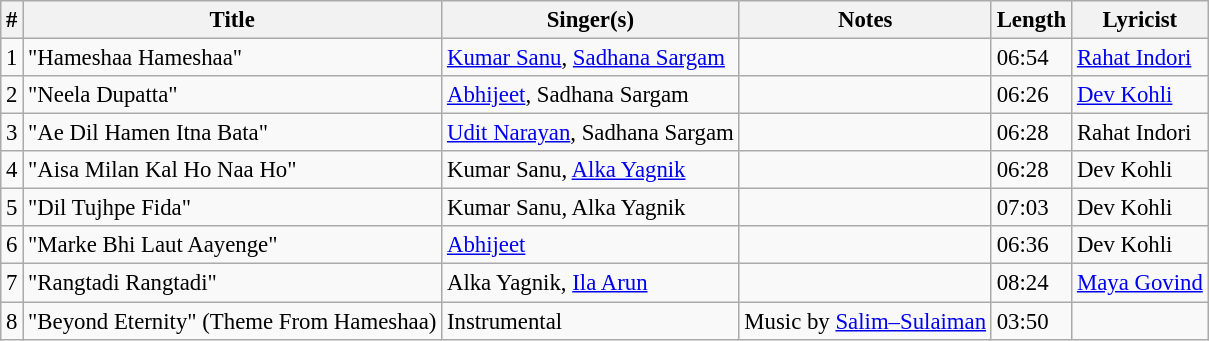<table class="wikitable" style="font-size:95%;">
<tr>
<th>#</th>
<th>Title</th>
<th>Singer(s)</th>
<th>Notes</th>
<th>Length</th>
<th>Lyricist</th>
</tr>
<tr>
<td>1</td>
<td>"Hameshaa Hameshaa"</td>
<td><a href='#'>Kumar Sanu</a>, <a href='#'>Sadhana Sargam</a></td>
<td></td>
<td>06:54</td>
<td><a href='#'>Rahat Indori</a></td>
</tr>
<tr>
<td>2</td>
<td>"Neela Dupatta"</td>
<td><a href='#'>Abhijeet</a>, Sadhana Sargam</td>
<td></td>
<td>06:26</td>
<td><a href='#'>Dev Kohli</a></td>
</tr>
<tr>
<td>3</td>
<td>"Ae Dil Hamen Itna Bata"</td>
<td><a href='#'>Udit Narayan</a>, Sadhana Sargam</td>
<td></td>
<td>06:28</td>
<td>Rahat Indori</td>
</tr>
<tr>
<td>4</td>
<td>"Aisa Milan Kal Ho Naa Ho"</td>
<td>Kumar Sanu, <a href='#'>Alka Yagnik</a></td>
<td></td>
<td>06:28</td>
<td>Dev Kohli</td>
</tr>
<tr>
<td>5</td>
<td>"Dil Tujhpe Fida"</td>
<td>Kumar Sanu, Alka Yagnik</td>
<td></td>
<td>07:03</td>
<td>Dev Kohli</td>
</tr>
<tr>
<td>6</td>
<td>"Marke Bhi Laut Aayenge"</td>
<td><a href='#'>Abhijeet</a></td>
<td></td>
<td>06:36</td>
<td>Dev Kohli</td>
</tr>
<tr>
<td>7</td>
<td>"Rangtadi Rangtadi"</td>
<td>Alka Yagnik, <a href='#'>Ila Arun</a></td>
<td></td>
<td>08:24</td>
<td><a href='#'>Maya Govind</a></td>
</tr>
<tr>
<td>8</td>
<td>"Beyond Eternity" (Theme From Hameshaa)</td>
<td>Instrumental</td>
<td>Music by <a href='#'>Salim–Sulaiman</a></td>
<td>03:50</td>
<td></td>
</tr>
</table>
